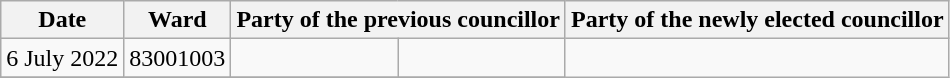<table class="wikitable">
<tr>
<th>Date</th>
<th>Ward</th>
<th colspan=2>Party of the previous councillor</th>
<th colspan=2>Party of the newly elected councillor</th>
</tr>
<tr>
<td>6 July 2022</td>
<td>83001003</td>
<td></td>
<td></td>
</tr>
<tr>
</tr>
</table>
